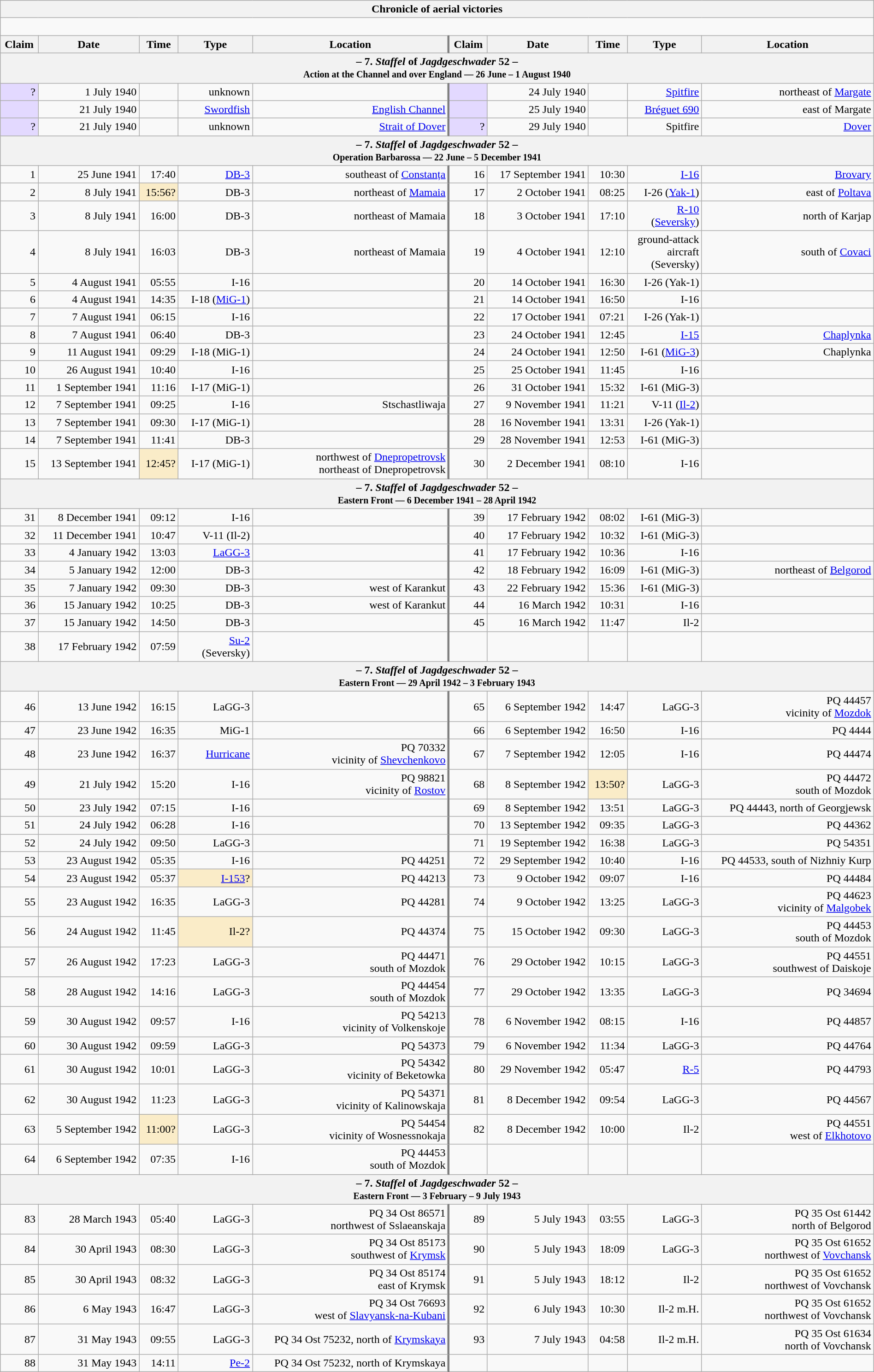<table class="wikitable plainrowheaders collapsible" style="margin-left: auto; margin-right: auto; border: none; text-align:right; width: 100%;">
<tr>
<th colspan="10">Chronicle of aerial victories</th>
</tr>
<tr>
<td colspan="10" style="text-align: left;"><br>
</td>
</tr>
<tr>
<th scope="col">Claim</th>
<th scope="col">Date</th>
<th scope="col">Time</th>
<th scope="col" width="100px">Type</th>
<th scope="col">Location</th>
<th scope="col" style="border-left: 3px solid grey;">Claim</th>
<th scope="col">Date</th>
<th scope="col">Time</th>
<th scope="col" width="100px">Type</th>
<th scope="col">Location</th>
</tr>
<tr>
<th colspan="10">– 7. <em>Staffel</em> of <em>Jagdgeschwader</em> 52 –<br><small>Action at the Channel and over England — 26 June – 1 August 1940</small></th>
</tr>
<tr>
<td style="background:#e3d9ff;">?</td>
<td>1 July 1940</td>
<td></td>
<td>unknown</td>
<td></td>
<td style="border-left: 3px solid grey; background:#e3d9ff;"></td>
<td>24 July 1940</td>
<td></td>
<td><a href='#'>Spitfire</a></td>
<td>northeast of <a href='#'>Margate</a></td>
</tr>
<tr>
<td style="background:#e3d9ff;"></td>
<td>21 July 1940</td>
<td></td>
<td><a href='#'>Swordfish</a></td>
<td><a href='#'>English Channel</a></td>
<td style="border-left: 3px solid grey; background:#e3d9ff;"></td>
<td>25 July 1940</td>
<td></td>
<td><a href='#'>Bréguet 690</a></td>
<td> east of Margate</td>
</tr>
<tr>
<td style="background:#e3d9ff;">?</td>
<td>21 July 1940</td>
<td></td>
<td>unknown</td>
<td><a href='#'>Strait of Dover</a></td>
<td style="border-left: 3px solid grey; background:#e3d9ff;">?</td>
<td>29 July 1940</td>
<td></td>
<td>Spitfire</td>
<td><a href='#'>Dover</a></td>
</tr>
<tr>
<th colspan="10">– 7. <em>Staffel</em> of <em>Jagdgeschwader</em> 52 –<br><small>Operation Barbarossa — 22 June – 5 December 1941</small></th>
</tr>
<tr>
<td>1</td>
<td>25 June 1941</td>
<td>17:40</td>
<td><a href='#'>DB-3</a></td>
<td>southeast of <a href='#'>Constanța</a></td>
<td style="border-left: 3px solid grey;">16</td>
<td>17 September 1941</td>
<td>10:30</td>
<td><a href='#'>I-16</a></td>
<td><a href='#'>Brovary</a></td>
</tr>
<tr>
<td>2</td>
<td>8 July 1941</td>
<td style="background:#faecc8">15:56?</td>
<td>DB-3</td>
<td>northeast of <a href='#'>Mamaia</a></td>
<td style="border-left: 3px solid grey;">17</td>
<td>2 October 1941</td>
<td>08:25</td>
<td>I-26 (<a href='#'>Yak-1</a>)</td>
<td>east of <a href='#'>Poltava</a></td>
</tr>
<tr>
<td>3</td>
<td>8 July 1941</td>
<td>16:00</td>
<td>DB-3</td>
<td>northeast of Mamaia</td>
<td style="border-left: 3px solid grey;">18</td>
<td>3 October 1941</td>
<td>17:10</td>
<td><a href='#'>R-10</a> (<a href='#'>Seversky</a>)</td>
<td>north of Karjap</td>
</tr>
<tr>
<td>4</td>
<td>8 July 1941</td>
<td>16:03</td>
<td>DB-3</td>
<td>northeast of Mamaia</td>
<td style="border-left: 3px solid grey;">19</td>
<td>4 October 1941</td>
<td>12:10</td>
<td>ground-attack aircraft (Seversky)</td>
<td>south of <a href='#'>Covaci</a></td>
</tr>
<tr>
<td>5</td>
<td>4 August 1941</td>
<td>05:55</td>
<td>I-16</td>
<td></td>
<td style="border-left: 3px solid grey;">20</td>
<td>14 October 1941</td>
<td>16:30</td>
<td>I-26 (Yak-1)</td>
<td></td>
</tr>
<tr>
<td>6</td>
<td>4 August 1941</td>
<td>14:35</td>
<td>I-18 (<a href='#'>MiG-1</a>)</td>
<td></td>
<td style="border-left: 3px solid grey;">21</td>
<td>14 October 1941</td>
<td>16:50</td>
<td>I-16</td>
<td></td>
</tr>
<tr>
<td>7</td>
<td>7 August 1941</td>
<td>06:15</td>
<td>I-16</td>
<td></td>
<td style="border-left: 3px solid grey;">22</td>
<td>17 October 1941</td>
<td>07:21</td>
<td>I-26 (Yak-1)</td>
<td></td>
</tr>
<tr>
<td>8</td>
<td>7 August 1941</td>
<td>06:40</td>
<td>DB-3</td>
<td></td>
<td style="border-left: 3px solid grey;">23</td>
<td>24 October 1941</td>
<td>12:45</td>
<td><a href='#'>I-15</a></td>
<td><a href='#'>Chaplynka</a></td>
</tr>
<tr>
<td>9</td>
<td>11 August 1941</td>
<td>09:29</td>
<td>I-18 (MiG-1)</td>
<td></td>
<td style="border-left: 3px solid grey;">24</td>
<td>24 October 1941</td>
<td>12:50</td>
<td>I-61 (<a href='#'>MiG-3</a>)</td>
<td>Chaplynka</td>
</tr>
<tr>
<td>10</td>
<td>26 August 1941</td>
<td>10:40</td>
<td>I-16</td>
<td></td>
<td style="border-left: 3px solid grey;">25</td>
<td>25 October 1941</td>
<td>11:45</td>
<td>I-16</td>
<td></td>
</tr>
<tr>
<td>11</td>
<td>1 September 1941</td>
<td>11:16</td>
<td>I-17 (MiG-1)</td>
<td></td>
<td style="border-left: 3px solid grey;">26</td>
<td>31 October 1941</td>
<td>15:32</td>
<td>I-61 (MiG-3)</td>
<td></td>
</tr>
<tr>
<td>12</td>
<td>7 September 1941</td>
<td>09:25</td>
<td>I-16</td>
<td>Stschastliwaja</td>
<td style="border-left: 3px solid grey;">27</td>
<td>9 November 1941</td>
<td>11:21</td>
<td>V-11 (<a href='#'>Il-2</a>)</td>
<td></td>
</tr>
<tr>
<td>13</td>
<td>7 September 1941</td>
<td>09:30</td>
<td>I-17 (MiG-1)</td>
<td></td>
<td style="border-left: 3px solid grey;">28</td>
<td>16 November 1941</td>
<td>13:31</td>
<td>I-26 (Yak-1)</td>
<td></td>
</tr>
<tr>
<td>14</td>
<td>7 September 1941</td>
<td>11:41</td>
<td>DB-3</td>
<td></td>
<td style="border-left: 3px solid grey;">29</td>
<td>28 November 1941</td>
<td>12:53</td>
<td>I-61 (MiG-3)</td>
<td></td>
</tr>
<tr>
<td>15</td>
<td>13 September 1941</td>
<td style="background:#faecc8">12:45?</td>
<td>I-17 (MiG-1)</td>
<td> northwest of <a href='#'>Dnepropetrovsk</a><br> northeast of Dnepropetrovsk</td>
<td style="border-left: 3px solid grey;">30</td>
<td>2 December 1941</td>
<td>08:10</td>
<td>I-16</td>
<td></td>
</tr>
<tr>
<th colspan="10">– 7. <em>Staffel</em> of <em>Jagdgeschwader</em> 52 –<br><small>Eastern Front — 6 December 1941 – 28 April 1942</small></th>
</tr>
<tr>
<td>31</td>
<td>8 December 1941</td>
<td>09:12</td>
<td>I-16</td>
<td></td>
<td style="border-left: 3px solid grey;">39</td>
<td>17 February 1942</td>
<td>08:02</td>
<td>I-61 (MiG-3)</td>
<td></td>
</tr>
<tr>
<td>32</td>
<td>11 December 1941</td>
<td>10:47</td>
<td>V-11 (Il-2)</td>
<td></td>
<td style="border-left: 3px solid grey;">40</td>
<td>17 February 1942</td>
<td>10:32</td>
<td>I-61 (MiG-3)</td>
<td></td>
</tr>
<tr>
<td>33</td>
<td>4 January 1942</td>
<td>13:03</td>
<td><a href='#'>LaGG-3</a></td>
<td></td>
<td style="border-left: 3px solid grey;">41</td>
<td>17 February 1942</td>
<td>10:36</td>
<td>I-16</td>
<td></td>
</tr>
<tr>
<td>34</td>
<td>5 January 1942</td>
<td>12:00</td>
<td>DB-3</td>
<td></td>
<td style="border-left: 3px solid grey;">42</td>
<td>18 February 1942</td>
<td>16:09</td>
<td>I-61 (MiG-3)</td>
<td> northeast of <a href='#'>Belgorod</a></td>
</tr>
<tr>
<td>35</td>
<td>7 January 1942</td>
<td>09:30</td>
<td>DB-3</td>
<td> west of Karankut</td>
<td style="border-left: 3px solid grey;">43</td>
<td>22 February 1942</td>
<td>15:36</td>
<td>I-61 (MiG-3)</td>
<td></td>
</tr>
<tr>
<td>36</td>
<td>15 January 1942</td>
<td>10:25</td>
<td>DB-3</td>
<td> west of Karankut</td>
<td style="border-left: 3px solid grey;">44</td>
<td>16 March 1942</td>
<td>10:31</td>
<td>I-16</td>
<td></td>
</tr>
<tr>
<td>37</td>
<td>15 January 1942</td>
<td>14:50</td>
<td>DB-3</td>
<td></td>
<td style="border-left: 3px solid grey;">45</td>
<td>16 March 1942</td>
<td>11:47</td>
<td>Il-2</td>
<td></td>
</tr>
<tr>
<td>38</td>
<td>17 February 1942</td>
<td>07:59</td>
<td><a href='#'>Su-2</a> (Seversky)</td>
<td></td>
<td style="border-left: 3px solid grey;"></td>
<td></td>
<td></td>
<td></td>
<td></td>
</tr>
<tr>
<th colspan="10">– 7. <em>Staffel</em> of <em>Jagdgeschwader</em> 52 –<br><small>Eastern Front — 29 April 1942 – 3 February 1943</small></th>
</tr>
<tr>
<td>46</td>
<td>13 June 1942</td>
<td>16:15</td>
<td>LaGG-3</td>
<td></td>
<td style="border-left: 3px solid grey;">65</td>
<td>6 September 1942</td>
<td>14:47</td>
<td>LaGG-3</td>
<td>PQ 44457<br>vicinity of <a href='#'>Mozdok</a></td>
</tr>
<tr>
<td>47</td>
<td>23 June 1942</td>
<td>16:35</td>
<td>MiG-1</td>
<td></td>
<td style="border-left: 3px solid grey;">66</td>
<td>6 September 1942</td>
<td>16:50</td>
<td>I-16</td>
<td>PQ 4444</td>
</tr>
<tr>
<td>48</td>
<td>23 June 1942</td>
<td>16:37</td>
<td><a href='#'>Hurricane</a></td>
<td>PQ 70332<br>vicinity of <a href='#'>Shevchenkovo</a></td>
<td style="border-left: 3px solid grey;">67</td>
<td>7 September 1942</td>
<td>12:05</td>
<td>I-16</td>
<td>PQ 44474</td>
</tr>
<tr>
<td>49</td>
<td>21 July 1942</td>
<td>15:20</td>
<td>I-16</td>
<td>PQ 98821<br>vicinity of <a href='#'>Rostov</a></td>
<td style="border-left: 3px solid grey;">68</td>
<td>8 September 1942</td>
<td style="background:#faecc8">13:50?</td>
<td>LaGG-3</td>
<td>PQ 44472<br>south of Mozdok</td>
</tr>
<tr>
<td>50</td>
<td>23 July 1942</td>
<td>07:15</td>
<td>I-16</td>
<td></td>
<td style="border-left: 3px solid grey;">69</td>
<td>8 September 1942</td>
<td>13:51</td>
<td>LaGG-3</td>
<td>PQ 44443, north of Georgjewsk</td>
</tr>
<tr>
<td>51</td>
<td>24 July 1942</td>
<td>06:28</td>
<td>I-16</td>
<td></td>
<td style="border-left: 3px solid grey;">70</td>
<td>13 September 1942</td>
<td>09:35</td>
<td>LaGG-3</td>
<td>PQ 44362</td>
</tr>
<tr>
<td>52</td>
<td>24 July 1942</td>
<td>09:50</td>
<td>LaGG-3</td>
<td></td>
<td style="border-left: 3px solid grey;">71</td>
<td>19 September 1942</td>
<td>16:38</td>
<td>LaGG-3</td>
<td>PQ 54351</td>
</tr>
<tr>
<td>53</td>
<td>23 August 1942</td>
<td>05:35</td>
<td>I-16</td>
<td>PQ 44251</td>
<td style="border-left: 3px solid grey;">72</td>
<td>29 September 1942</td>
<td>10:40</td>
<td>I-16</td>
<td>PQ 44533, south of Nizhniy Kurp</td>
</tr>
<tr>
<td>54</td>
<td>23 August 1942</td>
<td>05:37</td>
<td style="background:#faecc8"><a href='#'>I-153</a>?</td>
<td>PQ 44213</td>
<td style="border-left: 3px solid grey;">73</td>
<td>9 October 1942</td>
<td>09:07</td>
<td>I-16</td>
<td>PQ 44484</td>
</tr>
<tr>
<td>55</td>
<td>23 August 1942</td>
<td>16:35</td>
<td>LaGG-3</td>
<td>PQ 44281</td>
<td style="border-left: 3px solid grey;">74</td>
<td>9 October 1942</td>
<td>13:25</td>
<td>LaGG-3</td>
<td>PQ 44623<br>vicinity of <a href='#'>Malgobek</a></td>
</tr>
<tr>
<td>56</td>
<td>24 August 1942</td>
<td>11:45</td>
<td style="background:#faecc8">Il-2?</td>
<td>PQ 44374</td>
<td style="border-left: 3px solid grey;">75</td>
<td>15 October 1942</td>
<td>09:30</td>
<td>LaGG-3</td>
<td>PQ 44453<br>south of Mozdok</td>
</tr>
<tr>
<td>57</td>
<td>26 August 1942</td>
<td>17:23</td>
<td>LaGG-3</td>
<td>PQ 44471<br>south of Mozdok</td>
<td style="border-left: 3px solid grey;">76</td>
<td>29 October 1942</td>
<td>10:15</td>
<td>LaGG-3</td>
<td>PQ 44551<br>southwest of Daiskoje</td>
</tr>
<tr>
<td>58</td>
<td>28 August 1942</td>
<td>14:16</td>
<td>LaGG-3</td>
<td>PQ 44454<br>south of Mozdok</td>
<td style="border-left: 3px solid grey;">77</td>
<td>29 October 1942</td>
<td>13:35</td>
<td>LaGG-3</td>
<td>PQ 34694</td>
</tr>
<tr>
<td>59</td>
<td>30 August 1942</td>
<td>09:57</td>
<td>I-16</td>
<td>PQ 54213<br>vicinity of Volkenskoje</td>
<td style="border-left: 3px solid grey;">78</td>
<td>6 November 1942</td>
<td>08:15</td>
<td>I-16</td>
<td>PQ 44857</td>
</tr>
<tr>
<td>60</td>
<td>30 August 1942</td>
<td>09:59</td>
<td>LaGG-3</td>
<td>PQ 54373</td>
<td style="border-left: 3px solid grey;">79</td>
<td>6 November 1942</td>
<td>11:34</td>
<td>LaGG-3</td>
<td>PQ 44764</td>
</tr>
<tr>
<td>61</td>
<td>30 August 1942</td>
<td>10:01</td>
<td>LaGG-3</td>
<td>PQ 54342<br>vicinity of Beketowka</td>
<td style="border-left: 3px solid grey;">80</td>
<td>29 November 1942</td>
<td>05:47</td>
<td><a href='#'>R-5</a></td>
<td>PQ 44793</td>
</tr>
<tr>
<td>62</td>
<td>30 August 1942</td>
<td>11:23</td>
<td>LaGG-3</td>
<td>PQ 54371<br>vicinity of Kalinowskaja</td>
<td style="border-left: 3px solid grey;">81</td>
<td>8 December 1942</td>
<td>09:54</td>
<td>LaGG-3</td>
<td>PQ 44567</td>
</tr>
<tr>
<td>63</td>
<td>5 September 1942</td>
<td style="background:#faecc8">11:00?</td>
<td>LaGG-3</td>
<td>PQ 54454<br>vicinity of Wosnessnokaja</td>
<td style="border-left: 3px solid grey;">82</td>
<td>8 December 1942</td>
<td>10:00</td>
<td>Il-2</td>
<td>PQ 44551<br>west of <a href='#'>Elkhotovo</a></td>
</tr>
<tr>
<td>64</td>
<td>6 September 1942</td>
<td>07:35</td>
<td>I-16</td>
<td>PQ 44453<br>south of Mozdok</td>
<td style="border-left: 3px solid grey;"></td>
<td></td>
<td></td>
<td></td>
<td></td>
</tr>
<tr>
<th colspan="10">– 7. <em>Staffel</em> of <em>Jagdgeschwader</em> 52 –<br><small>Eastern Front — 3 February – 9 July 1943</small></th>
</tr>
<tr>
<td>83</td>
<td>28 March 1943</td>
<td>05:40</td>
<td>LaGG-3</td>
<td>PQ 34 Ost 86571<br>northwest of Sslaeanskaja</td>
<td style="border-left: 3px solid grey;">89</td>
<td>5 July 1943</td>
<td>03:55</td>
<td>LaGG-3</td>
<td>PQ 35 Ost 61442<br> north of Belgorod</td>
</tr>
<tr>
<td>84</td>
<td>30 April 1943</td>
<td>08:30</td>
<td>LaGG-3</td>
<td>PQ 34 Ost 85173<br>southwest of <a href='#'>Krymsk</a></td>
<td style="border-left: 3px solid grey;">90</td>
<td>5 July 1943</td>
<td>18:09</td>
<td>LaGG-3</td>
<td>PQ 35 Ost 61652<br> northwest of <a href='#'>Vovchansk</a></td>
</tr>
<tr>
<td>85</td>
<td>30 April 1943</td>
<td>08:32</td>
<td>LaGG-3</td>
<td>PQ 34 Ost 85174<br>east of Krymsk</td>
<td style="border-left: 3px solid grey;">91</td>
<td>5 July 1943</td>
<td>18:12</td>
<td>Il-2</td>
<td>PQ 35 Ost 61652<br> northwest of Vovchansk</td>
</tr>
<tr>
<td>86</td>
<td>6 May 1943</td>
<td>16:47</td>
<td>LaGG-3</td>
<td>PQ 34 Ost 76693<br>west of <a href='#'>Slavyansk-na-Kubani</a></td>
<td style="border-left: 3px solid grey;">92</td>
<td>6 July 1943</td>
<td>10:30</td>
<td>Il-2 m.H.</td>
<td>PQ 35 Ost 61652<br> northwest of Vovchansk</td>
</tr>
<tr>
<td>87</td>
<td>31 May 1943</td>
<td>09:55</td>
<td>LaGG-3</td>
<td>PQ 34 Ost 75232, north of <a href='#'>Krymskaya</a></td>
<td style="border-left: 3px solid grey;">93</td>
<td>7 July 1943</td>
<td>04:58</td>
<td>Il-2 m.H.</td>
<td>PQ 35 Ost 61634<br> north of Vovchansk</td>
</tr>
<tr>
<td>88</td>
<td>31 May 1943</td>
<td>14:11</td>
<td><a href='#'>Pe-2</a></td>
<td>PQ 34 Ost 75232, north of Krymskaya</td>
<td style="border-left: 3px solid grey;"></td>
<td></td>
<td></td>
<td></td>
<td></td>
</tr>
</table>
